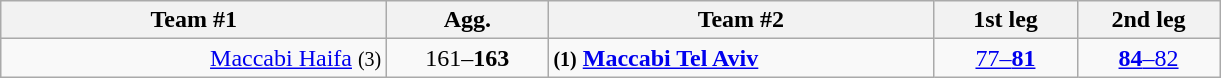<table class=wikitable style="text-align:center">
<tr>
<th width=250>Team #1</th>
<th width=100>Agg.</th>
<th width=250>Team #2</th>
<th width=88>1st leg</th>
<th width=88>2nd leg</th>
</tr>
<tr>
<td align=right><a href='#'>Maccabi Haifa</a> <small>(3)</small></td>
<td>161–<strong>163</strong></td>
<td align=left><strong><small>(1)</small> <a href='#'>Maccabi Tel Aviv</a></strong></td>
<td><a href='#'>77–<strong>81</strong></a></td>
<td><a href='#'><strong>84</strong>–82</a></td>
</tr>
</table>
